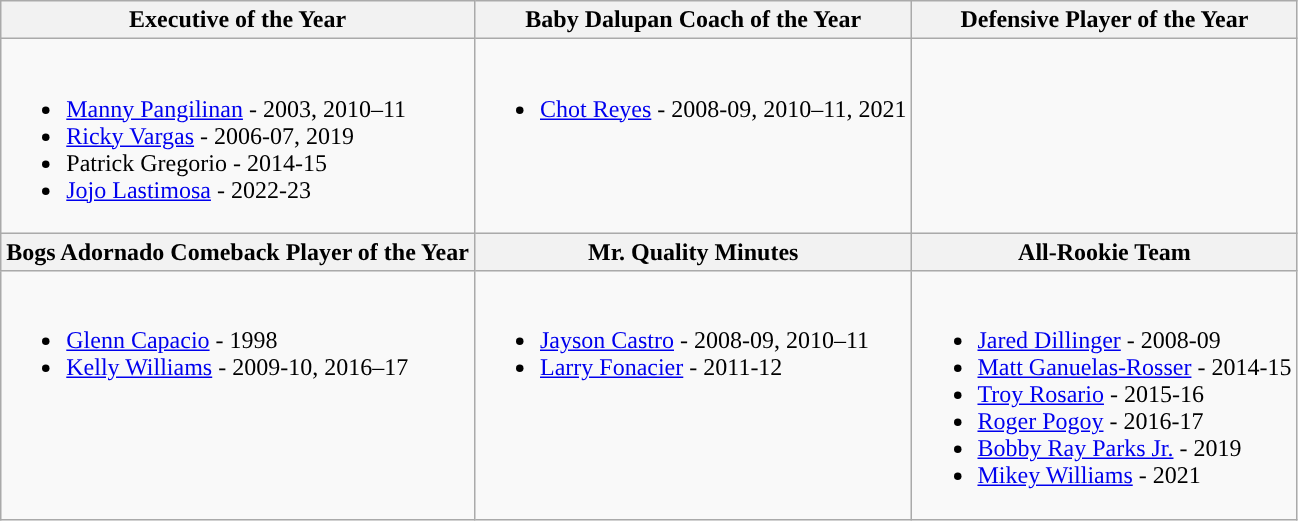<table class=wikitable>
<tr>
<th>Executive of the Year</th>
<th>Baby Dalupan Coach of the Year</th>
<th>Defensive Player of the Year</th>
</tr>
<tr>
<td valign="top"><br><ul><li><a href='#'>Manny Pangilinan</a> - 2003, 2010–11</li><li><a href='#'>Ricky Vargas</a> - 2006-07, 2019</li><li>Patrick Gregorio - 2014-15</li><li><a href='#'>Jojo Lastimosa</a> - 2022-23</li></ul></td>
<td valign="top"><br><ul><li><a href='#'>Chot Reyes</a> - 2008-09, 2010–11, 2021</li></ul></td>
<td valign="top"></td>
</tr>
<tr>
<th>Bogs Adornado Comeback Player of the Year</th>
<th>Mr. Quality Minutes</th>
<th>All-Rookie Team</th>
</tr>
<tr>
<td valign="top"><br><ul><li><a href='#'>Glenn Capacio</a> - 1998</li><li><a href='#'>Kelly Williams</a> - 2009-10, 2016–17</li></ul></td>
<td valign="top"><br><ul><li><a href='#'>Jayson Castro</a> - 2008-09, 2010–11</li><li><a href='#'>Larry Fonacier</a> - 2011-12</li></ul></td>
<td valign="top"><br><ul><li><a href='#'>Jared Dillinger</a> - 2008-09</li><li><a href='#'>Matt Ganuelas-Rosser</a> - 2014-15</li><li><a href='#'>Troy Rosario</a> - 2015-16</li><li><a href='#'>Roger Pogoy</a> - 2016-17</li><li><a href='#'>Bobby Ray Parks Jr.</a> - 2019</li><li><a href='#'>Mikey Williams</a> - 2021</li></ul></td>
</tr>
</table>
